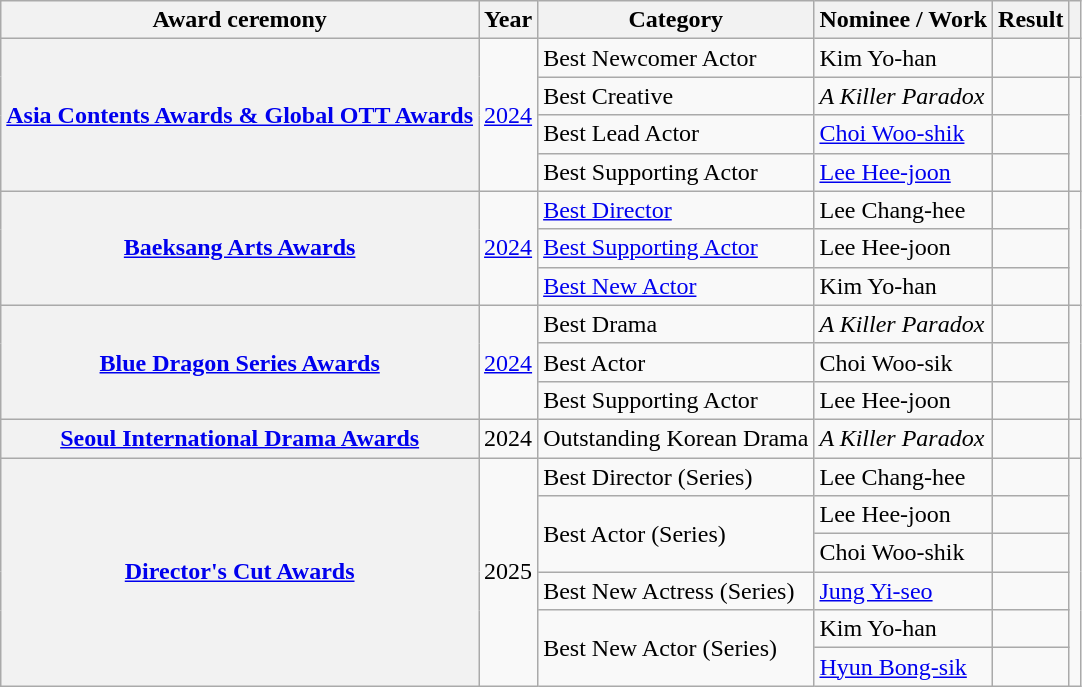<table class="wikitable plainrowheaders sortable">
<tr>
<th scope="col">Award ceremony</th>
<th scope="col">Year</th>
<th scope="col">Category</th>
<th scope="col">Nominee / Work</th>
<th scope="col">Result</th>
<th scope="col" class="unsortable"></th>
</tr>
<tr>
<th scope="row" rowspan="4"><a href='#'>Asia Contents Awards & Global OTT Awards</a></th>
<td rowspan="4" style="text-align:center"><a href='#'>2024</a></td>
<td>Best Newcomer Actor</td>
<td>Kim Yo-han</td>
<td></td>
<td style="text-align:center"></td>
</tr>
<tr>
<td>Best Creative</td>
<td><em>A Killer Paradox</em></td>
<td></td>
<td rowspan="3" style="text-align:center"></td>
</tr>
<tr>
<td>Best Lead Actor</td>
<td><a href='#'>Choi Woo-shik</a></td>
<td></td>
</tr>
<tr>
<td>Best Supporting Actor</td>
<td><a href='#'>Lee Hee-joon</a></td>
<td></td>
</tr>
<tr>
<th scope="row" rowspan="3"><a href='#'>Baeksang Arts Awards</a></th>
<td rowspan="3" style="text-align:center"><a href='#'>2024</a></td>
<td><a href='#'>Best Director</a></td>
<td>Lee Chang-hee</td>
<td></td>
<td rowspan="3" style="text-align:center"></td>
</tr>
<tr>
<td><a href='#'>Best Supporting Actor</a></td>
<td>Lee Hee-joon</td>
<td></td>
</tr>
<tr>
<td><a href='#'>Best New Actor</a></td>
<td>Kim Yo-han</td>
<td></td>
</tr>
<tr>
<th scope="row" rowspan="3"><a href='#'>Blue Dragon Series Awards</a></th>
<td rowspan="3" style="text-align:center"><a href='#'>2024</a></td>
<td>Best Drama</td>
<td><em>A Killer Paradox</em></td>
<td></td>
<td rowspan="3" style="text-align:center"></td>
</tr>
<tr>
<td>Best Actor</td>
<td>Choi Woo-sik</td>
<td></td>
</tr>
<tr>
<td>Best Supporting Actor</td>
<td>Lee Hee-joon</td>
<td></td>
</tr>
<tr>
<th scope="row"><a href='#'>Seoul International Drama Awards</a></th>
<td style="text-align:center">2024</td>
<td>Outstanding Korean Drama</td>
<td><em>A Killer Paradox</em></td>
<td></td>
<td style="text-align:center"></td>
</tr>
<tr>
<th scope="row" rowspan="6"><a href='#'>Director's Cut Awards</a></th>
<td rowspan="6" style="text-align:center">2025</td>
<td>Best Director (Series)</td>
<td>Lee Chang-hee</td>
<td></td>
<td rowspan="6" style="text-align:center"></td>
</tr>
<tr>
<td rowspan="2">Best Actor (Series)</td>
<td>Lee Hee-joon</td>
<td></td>
</tr>
<tr>
<td>Choi Woo-shik</td>
<td></td>
</tr>
<tr>
<td>Best New Actress (Series)</td>
<td><a href='#'>Jung Yi-seo</a></td>
<td></td>
</tr>
<tr>
<td rowspan="2">Best New Actor (Series)</td>
<td>Kim Yo-han</td>
<td></td>
</tr>
<tr>
<td><a href='#'>Hyun Bong-sik</a></td>
<td></td>
</tr>
</table>
